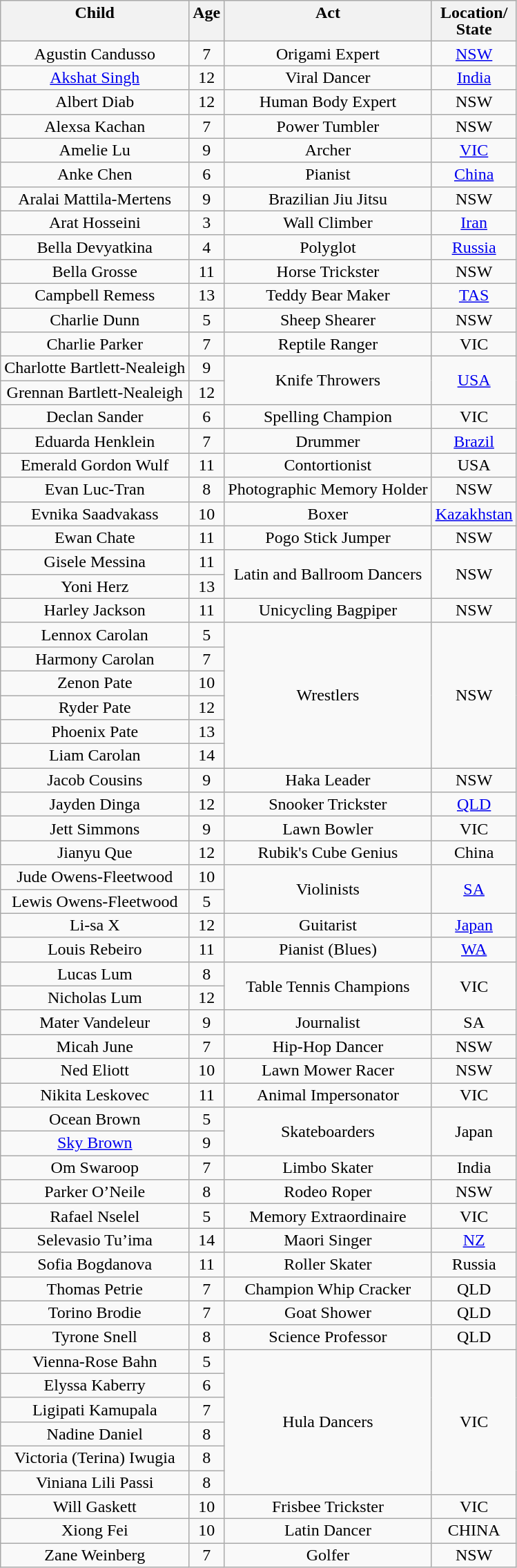<table class="wikitable sortable plainrowheaders" style="text-align:center; line-height:16px; ">
<tr valign="top">
<th>Child</th>
<th>Age</th>
<th>Act</th>
<th>Location/<br>State</th>
</tr>
<tr>
<td>Agustin Candusso</td>
<td>7</td>
<td>Origami Expert</td>
<td><a href='#'>NSW</a></td>
</tr>
<tr>
<td><a href='#'>Akshat Singh</a></td>
<td>12</td>
<td>Viral Dancer</td>
<td><a href='#'>India</a></td>
</tr>
<tr>
<td>Albert Diab</td>
<td>12</td>
<td>Human Body Expert</td>
<td>NSW</td>
</tr>
<tr>
<td>Alexsa Kachan</td>
<td>7</td>
<td>Power Tumbler</td>
<td>NSW</td>
</tr>
<tr>
<td>Amelie Lu</td>
<td>9</td>
<td>Archer</td>
<td><a href='#'>VIC</a></td>
</tr>
<tr>
<td>Anke Chen</td>
<td>6</td>
<td>Pianist</td>
<td><a href='#'>China</a></td>
</tr>
<tr>
<td>Aralai Mattila-Mertens</td>
<td>9</td>
<td>Brazilian Jiu Jitsu</td>
<td>NSW</td>
</tr>
<tr>
<td>Arat Hosseini</td>
<td>3</td>
<td>Wall Climber</td>
<td><a href='#'>Iran</a></td>
</tr>
<tr>
<td>Bella Devyatkina</td>
<td>4</td>
<td>Polyglot</td>
<td><a href='#'>Russia</a></td>
</tr>
<tr>
<td>Bella Grosse</td>
<td>11</td>
<td>Horse Trickster</td>
<td>NSW</td>
</tr>
<tr>
<td>Campbell Remess</td>
<td>13</td>
<td>Teddy Bear Maker</td>
<td><a href='#'>TAS</a></td>
</tr>
<tr>
<td>Charlie Dunn</td>
<td>5</td>
<td>Sheep Shearer</td>
<td>NSW</td>
</tr>
<tr>
<td>Charlie Parker</td>
<td>7</td>
<td>Reptile Ranger</td>
<td>VIC</td>
</tr>
<tr>
<td>Charlotte Bartlett-Nealeigh</td>
<td>9</td>
<td rowspan="2">Knife Throwers</td>
<td rowspan="2"><a href='#'>USA</a></td>
</tr>
<tr>
<td>Grennan Bartlett-Nealeigh</td>
<td>12</td>
</tr>
<tr>
<td>Declan Sander</td>
<td>6</td>
<td>Spelling Champion</td>
<td>VIC</td>
</tr>
<tr>
<td>Eduarda Henklein</td>
<td>7</td>
<td>Drummer</td>
<td><a href='#'>Brazil</a></td>
</tr>
<tr>
<td>Emerald Gordon Wulf</td>
<td>11</td>
<td>Contortionist</td>
<td>USA</td>
</tr>
<tr>
<td>Evan Luc-Tran</td>
<td>8</td>
<td>Photographic Memory Holder</td>
<td>NSW</td>
</tr>
<tr>
<td>Evnika Saadvakass</td>
<td>10</td>
<td>Boxer</td>
<td><a href='#'>Kazakhstan</a></td>
</tr>
<tr>
<td>Ewan Chate</td>
<td>11</td>
<td>Pogo Stick Jumper</td>
<td>NSW</td>
</tr>
<tr>
<td>Gisele Messina</td>
<td>11</td>
<td rowspan="2">Latin and Ballroom Dancers</td>
<td rowspan="2">NSW</td>
</tr>
<tr>
<td>Yoni Herz</td>
<td>13</td>
</tr>
<tr>
<td>Harley Jackson</td>
<td>11</td>
<td>Unicycling Bagpiper</td>
<td>NSW</td>
</tr>
<tr>
<td>Lennox Carolan</td>
<td>5</td>
<td rowspan="6">Wrestlers</td>
<td rowspan="6">NSW</td>
</tr>
<tr>
<td>Harmony Carolan</td>
<td>7</td>
</tr>
<tr>
<td>Zenon Pate</td>
<td>10</td>
</tr>
<tr>
<td>Ryder Pate</td>
<td>12</td>
</tr>
<tr>
<td>Phoenix Pate</td>
<td>13</td>
</tr>
<tr>
<td>Liam Carolan</td>
<td>14</td>
</tr>
<tr>
<td>Jacob Cousins</td>
<td>9</td>
<td>Haka Leader</td>
<td>NSW</td>
</tr>
<tr>
<td>Jayden Dinga</td>
<td>12</td>
<td>Snooker Trickster</td>
<td><a href='#'>QLD</a></td>
</tr>
<tr>
<td>Jett Simmons</td>
<td>9</td>
<td>Lawn Bowler</td>
<td>VIC</td>
</tr>
<tr>
<td>Jianyu Que</td>
<td>12</td>
<td>Rubik's Cube Genius</td>
<td>China</td>
</tr>
<tr>
<td>Jude Owens-Fleetwood</td>
<td>10</td>
<td rowspan="2">Violinists</td>
<td rowspan="2"><a href='#'>SA</a></td>
</tr>
<tr>
<td>Lewis Owens-Fleetwood</td>
<td>5</td>
</tr>
<tr>
<td>Li-sa X</td>
<td>12</td>
<td>Guitarist</td>
<td><a href='#'>Japan</a></td>
</tr>
<tr>
<td>Louis Rebeiro</td>
<td>11</td>
<td>Pianist (Blues)</td>
<td><a href='#'>WA</a></td>
</tr>
<tr>
<td>Lucas Lum</td>
<td>8</td>
<td rowspan="2">Table Tennis Champions</td>
<td rowspan="2">VIC</td>
</tr>
<tr>
<td>Nicholas Lum</td>
<td>12</td>
</tr>
<tr>
<td>Mater Vandeleur</td>
<td>9</td>
<td>Journalist</td>
<td>SA</td>
</tr>
<tr>
<td>Micah June</td>
<td>7</td>
<td>Hip-Hop Dancer</td>
<td>NSW</td>
</tr>
<tr>
<td>Ned Eliott</td>
<td>10</td>
<td>Lawn Mower Racer</td>
<td>NSW</td>
</tr>
<tr>
<td>Nikita Leskovec</td>
<td>11</td>
<td>Animal Impersonator</td>
<td>VIC</td>
</tr>
<tr>
<td>Ocean Brown</td>
<td>5</td>
<td rowspan="2">Skateboarders</td>
<td rowspan="2">Japan</td>
</tr>
<tr>
<td><a href='#'>Sky Brown</a></td>
<td>9</td>
</tr>
<tr>
<td>Om Swaroop</td>
<td>7</td>
<td>Limbo Skater</td>
<td>India</td>
</tr>
<tr>
<td>Parker O’Neile</td>
<td>8</td>
<td>Rodeo Roper</td>
<td>NSW</td>
</tr>
<tr>
<td>Rafael Nselel</td>
<td>5</td>
<td>Memory Extraordinaire</td>
<td>VIC</td>
</tr>
<tr>
<td>Selevasio Tu’ima</td>
<td>14</td>
<td>Maori Singer</td>
<td><a href='#'>NZ</a></td>
</tr>
<tr>
<td>Sofia Bogdanova</td>
<td>11</td>
<td>Roller Skater</td>
<td>Russia</td>
</tr>
<tr>
<td>Thomas Petrie</td>
<td>7</td>
<td>Champion Whip Cracker</td>
<td>QLD</td>
</tr>
<tr>
<td>Torino Brodie</td>
<td>7</td>
<td>Goat Shower</td>
<td>QLD</td>
</tr>
<tr>
<td>Tyrone Snell</td>
<td>8</td>
<td>Science Professor</td>
<td>QLD</td>
</tr>
<tr>
<td>Vienna-Rose Bahn</td>
<td>5</td>
<td rowspan="6">Hula Dancers</td>
<td rowspan="6">VIC</td>
</tr>
<tr>
<td>Elyssa Kaberry</td>
<td>6</td>
</tr>
<tr>
<td>Ligipati Kamupala</td>
<td>7</td>
</tr>
<tr>
<td>Nadine Daniel</td>
<td>8</td>
</tr>
<tr>
<td>Victoria (Terina) Iwugia</td>
<td>8</td>
</tr>
<tr>
<td>Viniana Lili Passi</td>
<td>8</td>
</tr>
<tr>
<td>Will Gaskett</td>
<td>10</td>
<td>Frisbee Trickster</td>
<td>VIC</td>
</tr>
<tr>
<td>Xiong Fei</td>
<td>10</td>
<td>Latin Dancer</td>
<td>CHINA</td>
</tr>
<tr>
<td>Zane Weinberg</td>
<td>7</td>
<td>Golfer</td>
<td>NSW</td>
</tr>
</table>
